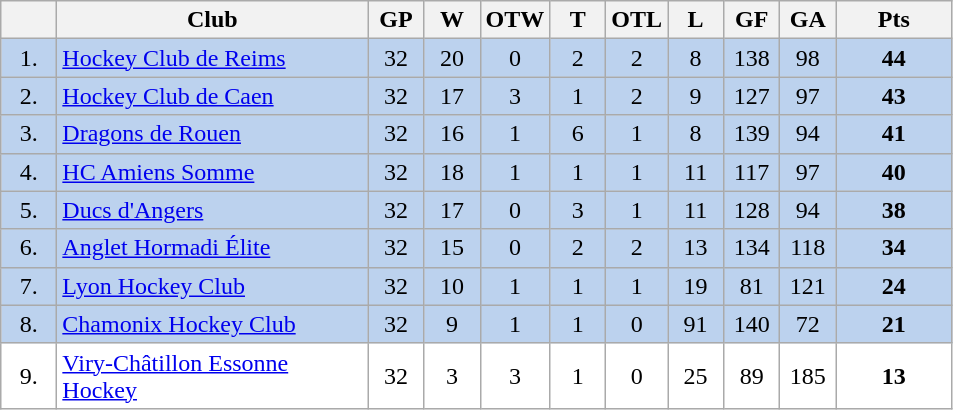<table class="wikitable">
<tr>
<th width="30"></th>
<th width="200">Club</th>
<th width="30">GP</th>
<th width="30">W</th>
<th width="30">OTW</th>
<th width="30">T</th>
<th width="30">OTL</th>
<th width="30">L</th>
<th width="30">GF</th>
<th width="30">GA</th>
<th width="70">Pts</th>
</tr>
<tr bgcolor="#BCD2EE" align="center">
<td>1.</td>
<td align="left"><a href='#'>Hockey Club de Reims</a></td>
<td>32</td>
<td>20</td>
<td>0</td>
<td>2</td>
<td>2</td>
<td>8</td>
<td>138</td>
<td>98</td>
<td><strong>44</strong></td>
</tr>
<tr bgcolor="#BCD2EE" align="center">
<td>2.</td>
<td align="left"><a href='#'>Hockey Club de Caen</a></td>
<td>32</td>
<td>17</td>
<td>3</td>
<td>1</td>
<td>2</td>
<td>9</td>
<td>127</td>
<td>97</td>
<td><strong>43</strong></td>
</tr>
<tr bgcolor="#BCD2EE" align="center">
<td>3.</td>
<td align="left"><a href='#'>Dragons de Rouen</a></td>
<td>32</td>
<td>16</td>
<td>1</td>
<td>6</td>
<td>1</td>
<td>8</td>
<td>139</td>
<td>94</td>
<td><strong>41</strong></td>
</tr>
<tr bgcolor="#BCD2EE" align="center">
<td>4.</td>
<td align="left"><a href='#'>HC Amiens Somme</a></td>
<td>32</td>
<td>18</td>
<td>1</td>
<td>1</td>
<td>1</td>
<td>11</td>
<td>117</td>
<td>97</td>
<td><strong>40</strong></td>
</tr>
<tr bgcolor="#BCD2EE" align="center">
<td>5.</td>
<td align="left"><a href='#'>Ducs d'Angers</a></td>
<td>32</td>
<td>17</td>
<td>0</td>
<td>3</td>
<td>1</td>
<td>11</td>
<td>128</td>
<td>94</td>
<td><strong>38</strong></td>
</tr>
<tr bgcolor="#BCD2EE" align="center">
<td>6.</td>
<td align="left"><a href='#'>Anglet Hormadi Élite</a></td>
<td>32</td>
<td>15</td>
<td>0</td>
<td>2</td>
<td>2</td>
<td>13</td>
<td>134</td>
<td>118</td>
<td><strong>34</strong></td>
</tr>
<tr bgcolor="#BCD2EE" align="center">
<td>7.</td>
<td align="left"><a href='#'>Lyon Hockey Club</a></td>
<td>32</td>
<td>10</td>
<td>1</td>
<td>1</td>
<td>1</td>
<td>19</td>
<td>81</td>
<td>121</td>
<td><strong>24</strong></td>
</tr>
<tr bgcolor="#BCD2EE" align="center">
<td>8.</td>
<td align="left"><a href='#'>Chamonix Hockey Club</a></td>
<td>32</td>
<td>9</td>
<td>1</td>
<td>1</td>
<td>0</td>
<td>91</td>
<td>140</td>
<td>72</td>
<td><strong>21</strong></td>
</tr>
<tr bgcolor="#FFFFFF" align="center">
<td>9.</td>
<td align="left"><a href='#'>Viry-Châtillon Essonne Hockey&lrm;</a></td>
<td>32</td>
<td>3</td>
<td>3</td>
<td>1</td>
<td>0</td>
<td>25</td>
<td>89</td>
<td>185</td>
<td><strong>13</strong></td>
</tr>
</table>
